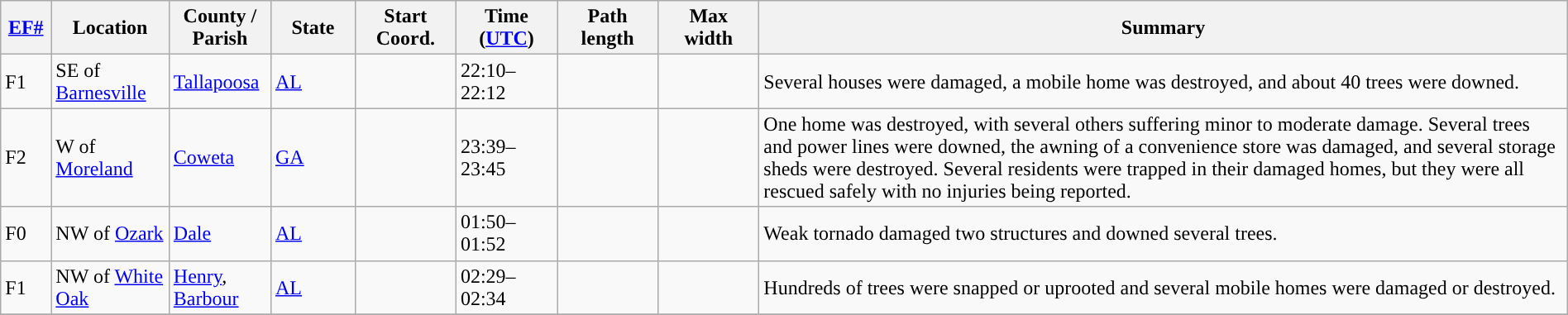<table class="wikitable sortable" style="width:100%;">
<tr>
<th scope="col"  style="width:3%; text-align:center;"><a href='#'>EF#</a></th>
<th scope="col"  style="width:7%; text-align:center;" class="unsortable">Location</th>
<th scope="col"  style="width:6%; text-align:center;" class="unsortable">County / Parish</th>
<th scope="col"  style="width:5%; text-align:center;">State</th>
<th scope="col"  style="width:6%; text-align:center;">Start Coord.</th>
<th scope="col"  style="width:6%; text-align:center;">Time (<a href='#'>UTC</a>)</th>
<th scope="col"  style="width:6%; text-align:center;">Path length</th>
<th scope="col"  style="width:6%; text-align:center;">Max width</th>
<th scope="col" class="unsortable" style="width:48%; text-align:center;">Summary</th>
</tr>
<tr>
<td>F1</td>
<td>SE of <a href='#'>Barnesville</a></td>
<td><a href='#'>Tallapoosa</a></td>
<td><a href='#'>AL</a></td>
<td></td>
<td>22:10–22:12</td>
<td></td>
<td></td>
<td>Several houses were damaged, a mobile home was destroyed, and about 40 trees were downed.</td>
</tr>
<tr>
<td>F2</td>
<td>W of <a href='#'>Moreland</a></td>
<td><a href='#'>Coweta</a></td>
<td><a href='#'>GA</a></td>
<td></td>
<td>23:39–23:45</td>
<td></td>
<td></td>
<td>One home was destroyed, with several others suffering minor to moderate damage. Several trees and power lines were downed, the awning of a convenience store was damaged, and several storage sheds were destroyed. Several residents were trapped in their damaged homes, but they were all rescued safely with no injuries being reported.</td>
</tr>
<tr>
<td>F0</td>
<td>NW of <a href='#'>Ozark</a></td>
<td><a href='#'>Dale</a></td>
<td><a href='#'>AL</a></td>
<td></td>
<td>01:50–01:52</td>
<td></td>
<td></td>
<td>Weak tornado damaged two structures and downed several trees.</td>
</tr>
<tr>
<td>F1</td>
<td>NW of <a href='#'>White Oak</a></td>
<td><a href='#'>Henry</a>, <a href='#'>Barbour</a></td>
<td><a href='#'>AL</a></td>
<td></td>
<td>02:29–02:34</td>
<td></td>
<td></td>
<td>Hundreds of trees were snapped or uprooted and several mobile homes were damaged or destroyed.</td>
</tr>
<tr>
</tr>
</table>
